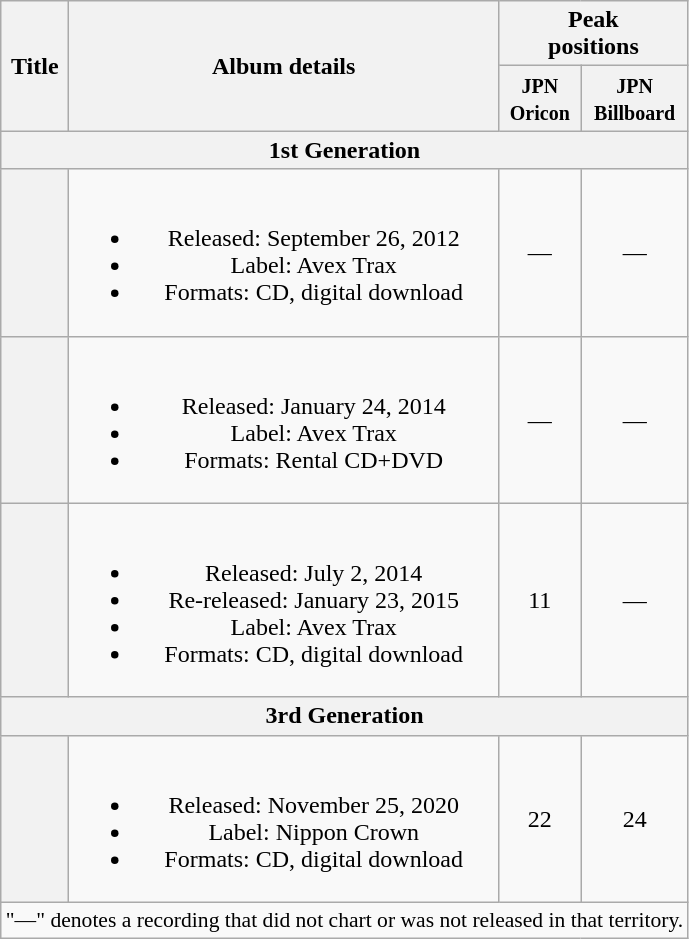<table class="wikitable plainrowheaders" style="text-align:center;">
<tr>
<th scope="col" rowspan="2">Title</th>
<th scope="col" rowspan="2">Album details</th>
<th scope="col" colspan="2">Peak<br>positions</th>
</tr>
<tr>
<th scope="col"><small>JPN<br>Oricon</small><br></th>
<th scope="col"><small>JPN<br>Billboard</small><br></th>
</tr>
<tr>
<th scope="col" colspan="4">1st Generation</th>
</tr>
<tr>
<th scope="row"><em></em></th>
<td><br><ul><li>Released: September 26, 2012</li><li>Label: Avex Trax</li><li>Formats: CD, digital download</li></ul></td>
<td>—</td>
<td>—</td>
</tr>
<tr>
<th scope="row"><em></em></th>
<td><br><ul><li>Released: January 24, 2014</li><li>Label: Avex Trax</li><li>Formats: Rental CD+DVD</li></ul></td>
<td>—</td>
<td>—</td>
</tr>
<tr>
<th scope="row"><em></em></th>
<td><br><ul><li>Released: July 2, 2014</li><li>Re-released: January 23, 2015</li><li>Label: Avex Trax</li><li>Formats: CD, digital download</li></ul></td>
<td>11</td>
<td>—</td>
</tr>
<tr>
<th scope="col" colspan="4">3rd Generation</th>
</tr>
<tr>
<th scope="row"><em></em></th>
<td><br><ul><li>Released: November 25, 2020</li><li>Label: Nippon Crown</li><li>Formats: CD, digital download</li></ul></td>
<td>22</td>
<td>24</td>
</tr>
<tr>
<td align="center" colspan="4" style="font-size:90%">"—" denotes a recording that did not chart or was not released in that territory.</td>
</tr>
</table>
